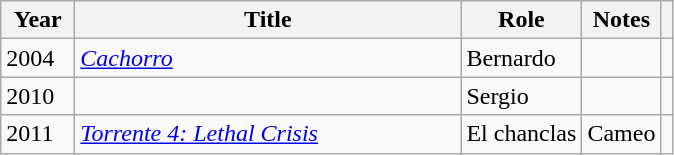<table class="wikitable sortable">
<tr>
<th width="42">Year</th>
<th width="250">Title</th>
<th>Role</th>
<th class="unsortable">Notes</th>
<th class="unsortable"></th>
</tr>
<tr>
<td>2004</td>
<td><em><a href='#'>Cachorro</a></em></td>
<td>Bernardo</td>
<td></td>
<td align = "center"></td>
</tr>
<tr>
<td>2010</td>
<td><em></em></td>
<td>Sergio</td>
<td></td>
<td align = "center"></td>
</tr>
<tr>
<td>2011</td>
<td><em><a href='#'>Torrente 4: Lethal Crisis</a></em></td>
<td>El chanclas</td>
<td>Cameo</td>
<td align = "center"></td>
</tr>
</table>
